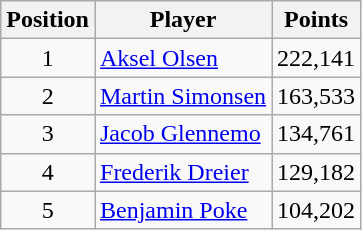<table class=wikitable>
<tr>
<th>Position</th>
<th>Player</th>
<th>Points</th>
</tr>
<tr>
<td align=center>1</td>
<td> <a href='#'>Aksel Olsen</a></td>
<td align=center>222,141</td>
</tr>
<tr>
<td align=center>2</td>
<td> <a href='#'>Martin Simonsen</a></td>
<td align=center>163,533</td>
</tr>
<tr>
<td align=center>3</td>
<td> <a href='#'>Jacob Glennemo</a></td>
<td align=center>134,761</td>
</tr>
<tr>
<td align=center>4</td>
<td> <a href='#'>Frederik Dreier</a></td>
<td align=center>129,182</td>
</tr>
<tr>
<td align=center>5</td>
<td> <a href='#'>Benjamin Poke</a></td>
<td align=center>104,202</td>
</tr>
</table>
